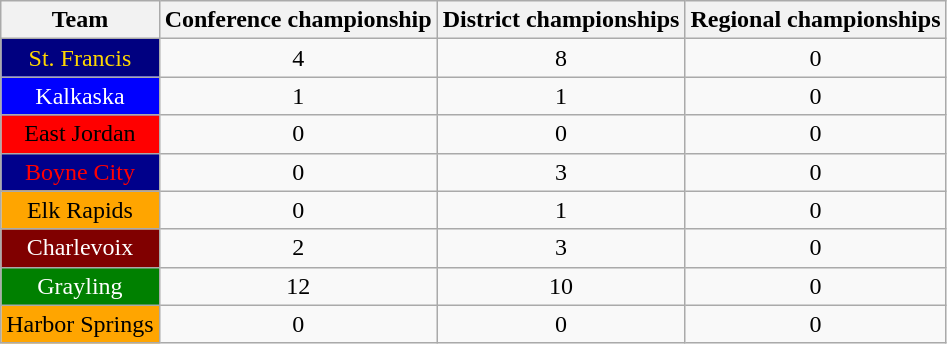<table class="wikitable sortable" style="text-align:center">
<tr>
<th>Team</th>
<th>Conference championship</th>
<th>District championships</th>
<th>Regional championships</th>
</tr>
<tr>
<td !align=center style="background:navy;color:gold">St. Francis</td>
<td>4</td>
<td>8</td>
<td>0</td>
</tr>
<tr>
<td !align=center style="background:blue;color:white">Kalkaska</td>
<td>1</td>
<td>1</td>
<td>0</td>
</tr>
<tr>
<td !align=center style="background:red;color:black">East Jordan</td>
<td>0</td>
<td>0</td>
<td>0</td>
</tr>
<tr>
<td !align=center style="background:darkblue;color:red">Boyne City</td>
<td>0</td>
<td>3</td>
<td>0</td>
</tr>
<tr>
<td !align=center style="background:orange;color:black">Elk Rapids</td>
<td>0</td>
<td>1</td>
<td>0</td>
</tr>
<tr>
<td !align=center style="background:maroon;color:white">Charlevoix</td>
<td>2</td>
<td>3</td>
<td>0</td>
</tr>
<tr>
<td !align=center style="background:green;color:white">Grayling</td>
<td>12</td>
<td>10</td>
<td>0</td>
</tr>
<tr>
<td !align=center style="background:orange;color:black">Harbor Springs</td>
<td>0</td>
<td>0</td>
<td>0</td>
</tr>
</table>
